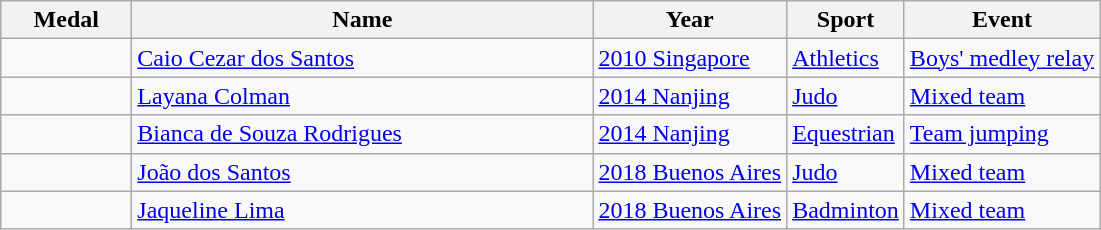<table class="wikitable sortable">
<tr>
<th style="width:5em;">Medal</th>
<th width=300>Name</th>
<th>Year</th>
<th>Sport</th>
<th>Event</th>
</tr>
<tr>
<td></td>
<td><a href='#'>Caio Cezar dos Santos</a></td>
<td><a href='#'>2010 Singapore</a></td>
<td><a href='#'>Athletics</a></td>
<td><a href='#'>Boys' medley relay</a></td>
</tr>
<tr>
<td></td>
<td><a href='#'>Layana Colman</a></td>
<td><a href='#'>2014 Nanjing</a></td>
<td><a href='#'>Judo</a></td>
<td><a href='#'>Mixed team</a></td>
</tr>
<tr>
<td></td>
<td><a href='#'>Bianca de Souza Rodrigues</a></td>
<td><a href='#'>2014 Nanjing</a></td>
<td><a href='#'>Equestrian</a></td>
<td><a href='#'>Team jumping</a></td>
</tr>
<tr>
<td></td>
<td><a href='#'>João dos Santos</a></td>
<td><a href='#'>2018 Buenos Aires</a></td>
<td><a href='#'>Judo</a></td>
<td><a href='#'>Mixed team</a></td>
</tr>
<tr>
<td></td>
<td><a href='#'>Jaqueline Lima</a></td>
<td><a href='#'>2018 Buenos Aires</a></td>
<td><a href='#'>Badminton</a></td>
<td><a href='#'>Mixed team</a></td>
</tr>
</table>
